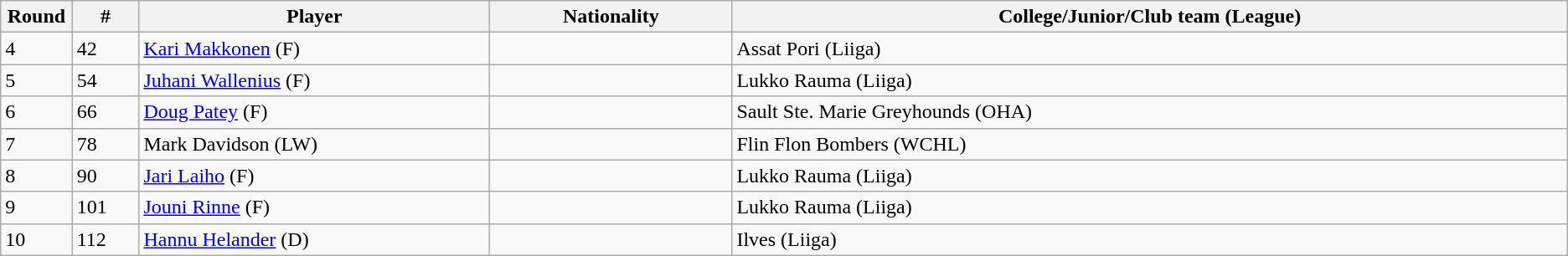<table class="wikitable">
<tr align="center">
<th bgcolor="#DDDDFF" width="4.0%">Round</th>
<th bgcolor="#DDDDFF" width="4.0%">#</th>
<th bgcolor="#DDDDFF" width="21.0%">Player</th>
<th bgcolor="#DDDDFF" width="14.5%">Nationality</th>
<th bgcolor="#DDDDFF" width="50.0%">College/Junior/Club team (League)</th>
</tr>
<tr>
<td>4</td>
<td>42</td>
<td><a href='#'>Kari Makkonen</a> (F)</td>
<td></td>
<td>Assat Pori (Liiga)</td>
</tr>
<tr>
<td>5</td>
<td>54</td>
<td><a href='#'>Juhani Wallenius</a> (F)</td>
<td></td>
<td>Lukko Rauma (Liiga)</td>
</tr>
<tr>
<td>6</td>
<td>66</td>
<td><a href='#'>Doug Patey</a> (F)</td>
<td></td>
<td>Sault Ste. Marie Greyhounds (OHA)</td>
</tr>
<tr>
<td>7</td>
<td>78</td>
<td>Mark Davidson (LW)</td>
<td></td>
<td>Flin Flon Bombers (WCHL)</td>
</tr>
<tr>
<td>8</td>
<td>90</td>
<td><a href='#'>Jari Laiho</a> (F)</td>
<td></td>
<td>Lukko Rauma (Liiga)</td>
</tr>
<tr>
<td>9</td>
<td>101</td>
<td><a href='#'>Jouni Rinne</a> (F)</td>
<td></td>
<td>Lukko Rauma (Liiga)</td>
</tr>
<tr>
<td>10</td>
<td>112</td>
<td><a href='#'>Hannu Helander</a> (D)</td>
<td></td>
<td>Ilves (Liiga)</td>
</tr>
</table>
